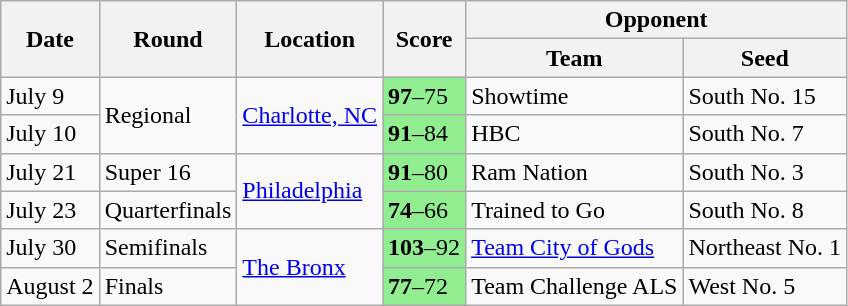<table class="wikitable">
<tr>
<th rowspan=2>Date</th>
<th rowspan=2>Round</th>
<th rowspan=2>Location</th>
<th rowspan=2>Score</th>
<th colspan=2>Opponent</th>
</tr>
<tr>
<th>Team</th>
<th>Seed</th>
</tr>
<tr>
<td>July 9</td>
<td rowspan=2>Regional</td>
<td rowspan=2><a href='#'>Charlotte, NC</a></td>
<td bgcolor=lightgreen><strong>97</strong>–75</td>
<td>Showtime</td>
<td>South No. 15</td>
</tr>
<tr>
<td>July 10</td>
<td bgcolor=lightgreen><strong>91</strong>–84</td>
<td>HBC</td>
<td>South No. 7</td>
</tr>
<tr>
<td>July 21</td>
<td>Super 16</td>
<td rowspan=2><a href='#'>Philadelphia</a></td>
<td bgcolor=lightgreen><strong>91</strong>–80</td>
<td>Ram Nation</td>
<td>South No. 3</td>
</tr>
<tr>
<td>July 23</td>
<td>Quarterfinals</td>
<td bgcolor=lightgreen><strong>74</strong>–66</td>
<td>Trained to Go</td>
<td>South No. 8</td>
</tr>
<tr>
<td>July 30</td>
<td>Semifinals</td>
<td rowspan=2><a href='#'>The Bronx</a></td>
<td bgcolor=lightgreen><strong>103</strong>–92</td>
<td><a href='#'>Team City of Gods</a></td>
<td>Northeast No. 1</td>
</tr>
<tr>
<td>August 2</td>
<td>Finals</td>
<td bgcolor=lightgreen><strong>77</strong>–72</td>
<td>Team Challenge ALS</td>
<td>West No. 5</td>
</tr>
</table>
